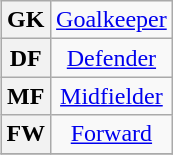<table class="wikitable plainrowheaders" style="text-align:center;margin-left:1em;float:right;">
<tr>
<th scope="row">GK</th>
<td><a href='#'>Goalkeeper</a></td>
</tr>
<tr>
<th scope="row">DF</th>
<td><a href='#'>Defender</a></td>
</tr>
<tr>
<th scope="row">MF</th>
<td><a href='#'>Midfielder</a></td>
</tr>
<tr>
<th scope="row">FW</th>
<td><a href='#'>Forward</a></td>
</tr>
<tr>
</tr>
</table>
